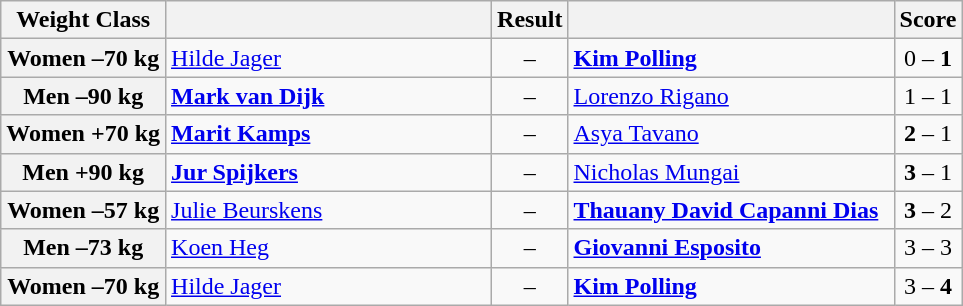<table class="wikitable">
<tr>
<th>Weight Class</th>
<th style="width:210px;"></th>
<th>Result</th>
<th style="width:210px;"></th>
<th>Score</th>
</tr>
<tr>
<th>Women –70 kg</th>
<td><a href='#'>Hilde Jager</a></td>
<td align="center"> – <strong></strong></td>
<td><strong><a href='#'>Kim Polling</a></strong></td>
<td align="center">0 – <strong>1</strong></td>
</tr>
<tr>
<th>Men –90 kg</th>
<td><strong><a href='#'>Mark van Dijk</a></strong></td>
<td align="center"><strong></strong> – </td>
<td><a href='#'>Lorenzo Rigano</a></td>
<td align="center">1 – 1</td>
</tr>
<tr>
<th>Women +70 kg</th>
<td><strong><a href='#'>Marit Kamps</a></strong></td>
<td align="center"><strong></strong> – </td>
<td><a href='#'>Asya Tavano</a></td>
<td align="center"><strong>2</strong> – 1</td>
</tr>
<tr>
<th>Men +90 kg</th>
<td><strong><a href='#'>Jur Spijkers</a></strong></td>
<td align="center"><strong></strong> – </td>
<td><a href='#'>Nicholas Mungai</a></td>
<td align="center"><strong>3</strong> – 1</td>
</tr>
<tr>
<th>Women –57 kg</th>
<td><a href='#'>Julie Beurskens</a></td>
<td align="center"> – <strong></strong></td>
<td><strong><a href='#'>Thauany David Capanni Dias</a></strong></td>
<td align="center"><strong>3</strong> – 2</td>
</tr>
<tr>
<th>Men –73 kg</th>
<td><a href='#'>Koen Heg</a></td>
<td align="center"> – <strong></strong></td>
<td><strong><a href='#'>Giovanni Esposito</a></strong></td>
<td align="center">3 – 3</td>
</tr>
<tr>
<th>Women –70 kg</th>
<td><a href='#'>Hilde Jager</a></td>
<td align="center"> – <strong></strong></td>
<td><strong><a href='#'>Kim Polling</a></strong></td>
<td align="center">3 – <strong>4</strong></td>
</tr>
</table>
